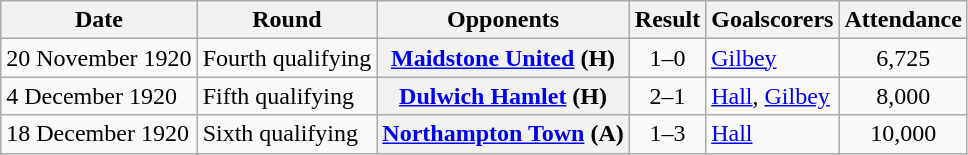<table class="wikitable plainrowheaders sortable">
<tr>
<th scope=col>Date</th>
<th scope=col>Round</th>
<th scope=col>Opponents</th>
<th scope=col>Result</th>
<th scope=col class=unsortable>Goalscorers</th>
<th scope=col>Attendance</th>
</tr>
<tr>
<td>20 November 1920</td>
<td>Fourth qualifying</td>
<th scope=row><a href='#'>Maidstone United</a> (H)</th>
<td align=center>1–0</td>
<td><a href='#'>Gilbey</a></td>
<td align=center>6,725</td>
</tr>
<tr>
<td>4 December 1920</td>
<td>Fifth qualifying</td>
<th scope=row><a href='#'>Dulwich Hamlet</a> (H)</th>
<td align=center>2–1</td>
<td><a href='#'>Hall</a>, <a href='#'>Gilbey</a></td>
<td align=center>8,000</td>
</tr>
<tr>
<td>18 December 1920</td>
<td>Sixth qualifying</td>
<th scope=row><a href='#'>Northampton Town</a> (A)</th>
<td align=center>1–3</td>
<td><a href='#'>Hall</a></td>
<td align=center>10,000</td>
</tr>
</table>
